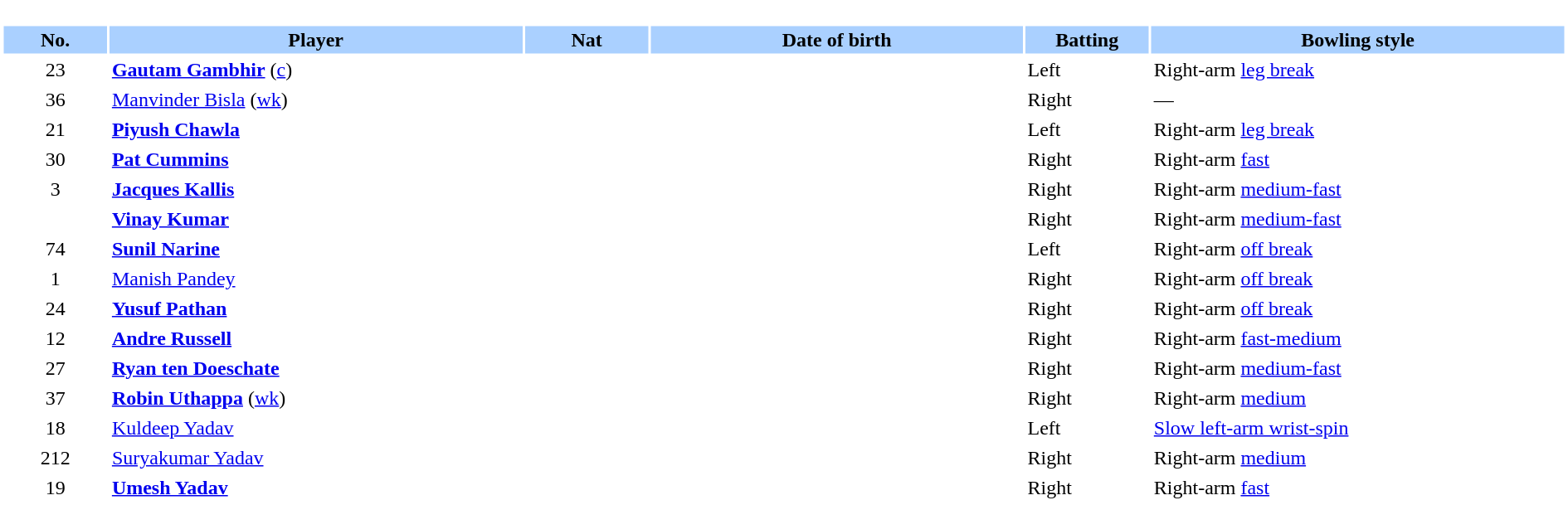<table border="0" style="width:100%;">
<tr>
<td style="vertical-align:top; background:#fff; width:90%;"><br><table border="0" cellspacing="2" cellpadding="2" style="width:100%;">
<tr style="background:#aad0ff;">
<th scope="col" style="width:5%;">No.</th>
<th scope="col" style="width:20%;">Player</th>
<th scope="col" style="width:6%;">Nat</th>
<th scope="col" style="width:18%;">Date of birth</th>
<th scope="col" style="width:6%;">Batting</th>
<th scope="col" style="width:20%;">Bowling style</th>
</tr>
<tr>
<td style="text-align:center">23</td>
<td><strong><a href='#'>Gautam Gambhir</a></strong> (<a href='#'>c</a>)</td>
<td style="text-align:center"></td>
<td></td>
<td>Left</td>
<td>Right-arm <a href='#'>leg break</a></td>
</tr>
<tr>
<td style="text-align:center">36</td>
<td><a href='#'>Manvinder Bisla</a> (<a href='#'>wk</a>)</td>
<td style="text-align:center"></td>
<td></td>
<td>Right</td>
<td>—</td>
</tr>
<tr>
<td style="text-align:center">21</td>
<td><strong><a href='#'>Piyush Chawla</a></strong></td>
<td style="text-align:center"></td>
<td></td>
<td>Left</td>
<td>Right-arm <a href='#'>leg break</a></td>
</tr>
<tr>
<td style="text-align:center">30</td>
<td><strong><a href='#'>Pat Cummins</a></strong></td>
<td style="text-align:center"></td>
<td></td>
<td>Right</td>
<td>Right-arm <a href='#'>fast</a></td>
</tr>
<tr>
<td style="text-align:center">3</td>
<td><strong><a href='#'>Jacques Kallis</a></strong></td>
<td style="text-align:center"></td>
<td></td>
<td>Right</td>
<td>Right-arm <a href='#'>medium-fast</a></td>
</tr>
<tr>
<td style="text-align:center"></td>
<td><strong><a href='#'>Vinay Kumar</a></strong></td>
<td style="text-align:center"></td>
<td></td>
<td>Right</td>
<td>Right-arm <a href='#'>medium-fast</a></td>
</tr>
<tr>
<td style="text-align:center">74</td>
<td><strong><a href='#'>Sunil Narine</a></strong></td>
<td style="text-align:center"></td>
<td></td>
<td>Left</td>
<td>Right-arm <a href='#'>off break</a></td>
</tr>
<tr>
<td style="text-align:center">1</td>
<td><a href='#'>Manish Pandey</a></td>
<td style="text-align:center"></td>
<td></td>
<td>Right</td>
<td>Right-arm <a href='#'>off break</a></td>
</tr>
<tr>
<td style="text-align:center">24</td>
<td><strong><a href='#'>Yusuf Pathan</a></strong></td>
<td style="text-align:center"></td>
<td></td>
<td>Right</td>
<td>Right-arm <a href='#'>off break</a></td>
</tr>
<tr>
<td style="text-align:center">12</td>
<td><strong><a href='#'>Andre Russell</a></strong></td>
<td style="text-align:center"></td>
<td></td>
<td>Right</td>
<td>Right-arm <a href='#'>fast-medium</a></td>
</tr>
<tr>
<td style="text-align:center">27</td>
<td><strong><a href='#'>Ryan ten Doeschate</a></strong></td>
<td style="text-align:center"></td>
<td></td>
<td>Right</td>
<td>Right-arm <a href='#'>medium-fast</a></td>
</tr>
<tr>
<td style="text-align:center">37</td>
<td><strong><a href='#'>Robin Uthappa</a></strong> (<a href='#'>wk</a>)</td>
<td style="text-align:center"></td>
<td></td>
<td>Right</td>
<td>Right-arm <a href='#'>medium</a></td>
</tr>
<tr>
<td style="text-align:center">18</td>
<td><a href='#'>Kuldeep Yadav</a></td>
<td style="text-align:center"></td>
<td></td>
<td>Left</td>
<td><a href='#'>Slow left-arm wrist-spin</a></td>
</tr>
<tr>
<td style="text-align:center">212</td>
<td><a href='#'>Suryakumar Yadav</a></td>
<td style="text-align:center"></td>
<td></td>
<td>Right</td>
<td>Right-arm <a href='#'>medium</a></td>
</tr>
<tr>
<td style="text-align:center">19</td>
<td><strong><a href='#'>Umesh Yadav</a></strong></td>
<td style="text-align:center"></td>
<td></td>
<td>Right</td>
<td>Right-arm <a href='#'>fast</a></td>
</tr>
</table>
</td>
</tr>
</table>
